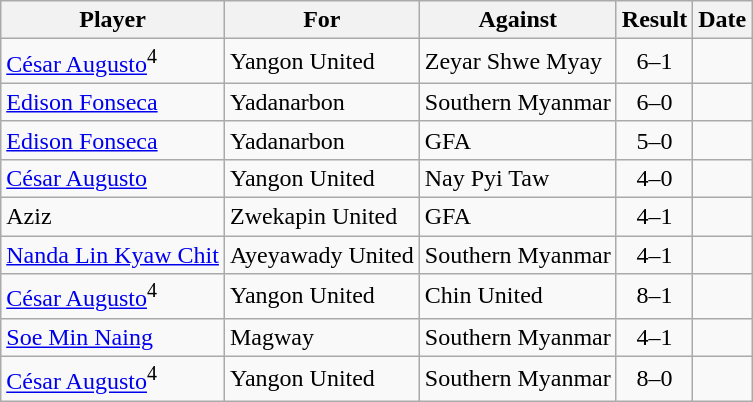<table class="wikitable sorttable">
<tr>
<th>Player</th>
<th>For</th>
<th>Against</th>
<th style="text-align:center">Result</th>
<th>Date</th>
</tr>
<tr>
<td> <a href='#'>César Augusto</a><sup>4</sup></td>
<td>Yangon United</td>
<td>Zeyar Shwe Myay</td>
<td style="text-align:center;">6–1</td>
<td></td>
</tr>
<tr>
<td> <a href='#'>Edison Fonseca</a></td>
<td>Yadanarbon</td>
<td>Southern Myanmar</td>
<td style="text-align:center;">6–0</td>
<td></td>
</tr>
<tr>
<td> <a href='#'>Edison Fonseca</a></td>
<td>Yadanarbon</td>
<td>GFA</td>
<td style="text-align:center;">5–0</td>
<td></td>
</tr>
<tr>
<td> <a href='#'>César Augusto</a></td>
<td>Yangon United</td>
<td>Nay Pyi Taw</td>
<td style="text-align:center;">4–0</td>
<td></td>
</tr>
<tr>
<td> Aziz</td>
<td>Zwekapin United</td>
<td>GFA</td>
<td style="text-align:center;">4–1</td>
<td></td>
</tr>
<tr>
<td> <a href='#'>Nanda Lin Kyaw Chit</a></td>
<td>Ayeyawady United</td>
<td>Southern Myanmar</td>
<td style="text-align:center;">4–1</td>
<td></td>
</tr>
<tr>
<td> <a href='#'>César Augusto</a><sup>4</sup></td>
<td>Yangon United</td>
<td>Chin United</td>
<td style="text-align:center;">8–1</td>
<td></td>
</tr>
<tr>
<td> <a href='#'>Soe Min Naing</a></td>
<td>Magway</td>
<td>Southern Myanmar</td>
<td style="text-align:center;">4–1</td>
<td></td>
</tr>
<tr>
<td> <a href='#'>César Augusto</a><sup>4</sup></td>
<td>Yangon United</td>
<td>Southern Myanmar</td>
<td style="text-align:center;">8–0</td>
<td></td>
</tr>
</table>
